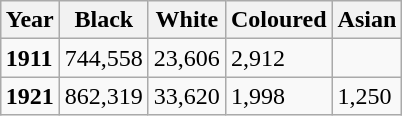<table class="wikitable" style="margin:auto;">
<tr>
<th>Year</th>
<th>Black</th>
<th>White</th>
<th>Coloured</th>
<th>Asian</th>
</tr>
<tr>
<td><strong>1911</strong></td>
<td>744,558</td>
<td>23,606</td>
<td>2,912</td>
<td></td>
</tr>
<tr>
<td><strong>1921</strong></td>
<td>862,319</td>
<td>33,620</td>
<td>1,998</td>
<td>1,250</td>
</tr>
</table>
